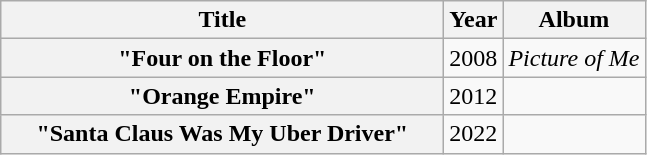<table class="wikitable plainrowheaders" style="text-align:center;" border="1">
<tr>
<th scope="col" style="width:18em;">Title</th>
<th scope="col">Year</th>
<th scope="col">Album</th>
</tr>
<tr>
<th scope="row">"Four on the Floor"</th>
<td>2008</td>
<td><em>Picture of Me</em></td>
</tr>
<tr>
<th scope="row">"Orange Empire"</th>
<td>2012</td>
<td></td>
</tr>
<tr>
<th scope="row">"Santa Claus Was My Uber Driver"</th>
<td>2022</td>
<td></td>
</tr>
</table>
